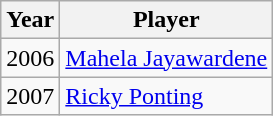<table class="wikitable">
<tr>
<th>Year</th>
<th>Player</th>
</tr>
<tr>
<td>2006</td>
<td> <a href='#'>Mahela Jayawardene</a></td>
</tr>
<tr>
<td>2007</td>
<td> <a href='#'>Ricky Ponting</a></td>
</tr>
</table>
